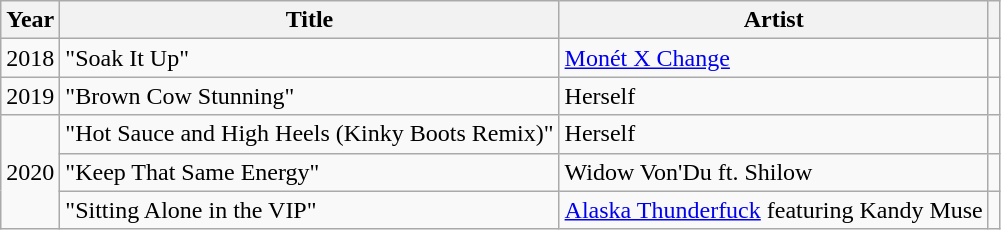<table class="wikitable plainrowheaders sortable">
<tr>
<th scope="col">Year</th>
<th scope="col">Title</th>
<th scope="col">Artist</th>
<th style="text-align: center;" class="unsortable"></th>
</tr>
<tr>
<td>2018</td>
<td>"Soak It Up"</td>
<td><a href='#'>Monét X Change</a></td>
<td style="text-align: center;"></td>
</tr>
<tr>
<td>2019</td>
<td>"Brown Cow Stunning"</td>
<td>Herself</td>
<td style="text-align: center;"></td>
</tr>
<tr>
<td rowspan="3">2020</td>
<td>"Hot Sauce and High Heels (Kinky Boots Remix)"</td>
<td>Herself</td>
<td style="text-align: center;"></td>
</tr>
<tr>
<td>"Keep That Same Energy"</td>
<td>Widow Von'Du ft. Shilow</td>
<td style="text-align: center;"></td>
</tr>
<tr>
<td>"Sitting Alone in the VIP"</td>
<td><a href='#'>Alaska Thunderfuck</a> featuring Kandy Muse</td>
<td style="text-align: center;"></td>
</tr>
</table>
